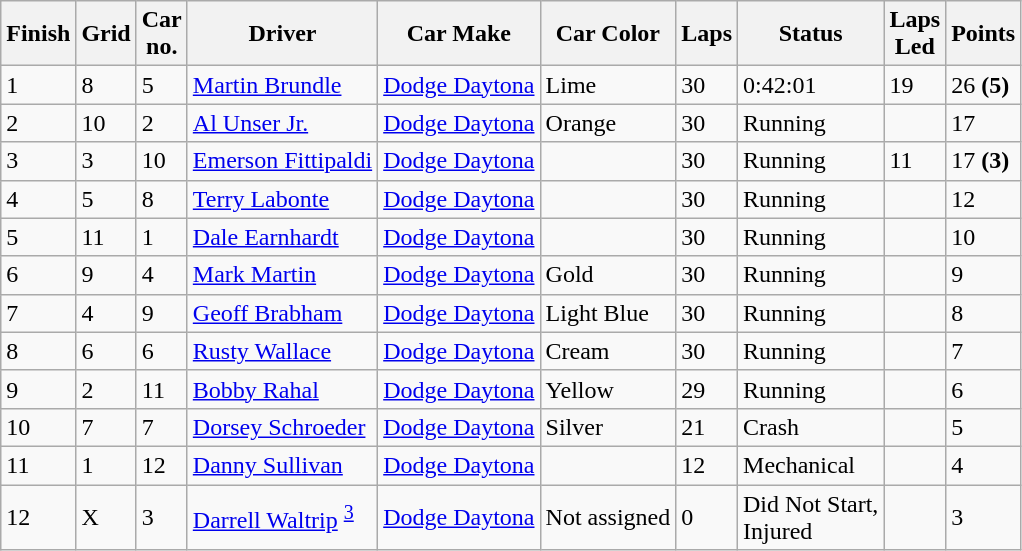<table class="wikitable">
<tr>
<th>Finish</th>
<th>Grid</th>
<th>Car<br>no.</th>
<th>Driver</th>
<th>Car Make</th>
<th>Car Color</th>
<th>Laps</th>
<th>Status</th>
<th>Laps<br>Led</th>
<th>Points</th>
</tr>
<tr>
<td>1</td>
<td>8</td>
<td>5</td>
<td> <a href='#'>Martin Brundle</a></td>
<td><a href='#'>Dodge Daytona</a></td>
<td><div> Lime</div></td>
<td>30</td>
<td>0:42:01</td>
<td>19</td>
<td>26 <strong>(5)</strong></td>
</tr>
<tr>
<td>2</td>
<td>10</td>
<td>2</td>
<td> <a href='#'>Al Unser Jr.</a></td>
<td><a href='#'>Dodge Daytona</a></td>
<td><div> Orange</div></td>
<td>30</td>
<td>Running</td>
<td></td>
<td>17</td>
</tr>
<tr>
<td>3</td>
<td>3</td>
<td>10</td>
<td> <a href='#'>Emerson Fittipaldi</a></td>
<td><a href='#'>Dodge Daytona</a></td>
<td><div> </div></td>
<td>30</td>
<td>Running</td>
<td>11</td>
<td>17 <strong>(3)</strong></td>
</tr>
<tr>
<td>4</td>
<td>5</td>
<td>8</td>
<td> <a href='#'>Terry Labonte</a></td>
<td><a href='#'>Dodge Daytona</a></td>
<td><div> </div></td>
<td>30</td>
<td>Running</td>
<td></td>
<td>12</td>
</tr>
<tr>
<td>5</td>
<td>11</td>
<td>1</td>
<td> <a href='#'>Dale Earnhardt</a></td>
<td><a href='#'>Dodge Daytona</a></td>
<td><div></div></td>
<td>30</td>
<td>Running</td>
<td></td>
<td>10</td>
</tr>
<tr>
<td>6</td>
<td>9</td>
<td>4</td>
<td> <a href='#'>Mark Martin</a></td>
<td><a href='#'>Dodge Daytona</a></td>
<td><div> Gold</div></td>
<td>30</td>
<td>Running</td>
<td></td>
<td>9</td>
</tr>
<tr>
<td>7</td>
<td>4</td>
<td>9</td>
<td> <a href='#'>Geoff Brabham</a></td>
<td><a href='#'>Dodge Daytona</a></td>
<td><div> Light Blue</div></td>
<td>30</td>
<td>Running</td>
<td></td>
<td>8</td>
</tr>
<tr>
<td>8</td>
<td>6</td>
<td>6</td>
<td> <a href='#'>Rusty Wallace</a></td>
<td><a href='#'>Dodge Daytona</a></td>
<td><div> Cream</div></td>
<td>30</td>
<td>Running</td>
<td></td>
<td>7</td>
</tr>
<tr>
<td>9</td>
<td>2</td>
<td>11</td>
<td> <a href='#'>Bobby Rahal</a></td>
<td><a href='#'>Dodge Daytona</a></td>
<td><div> Yellow</div></td>
<td>29</td>
<td>Running</td>
<td></td>
<td>6</td>
</tr>
<tr>
<td>10</td>
<td>7</td>
<td>7</td>
<td> <a href='#'>Dorsey Schroeder</a></td>
<td><a href='#'>Dodge Daytona</a></td>
<td><div> Silver</div></td>
<td>21</td>
<td>Crash</td>
<td></td>
<td>5</td>
</tr>
<tr>
<td>11</td>
<td>1</td>
<td>12</td>
<td> <a href='#'>Danny Sullivan</a></td>
<td><a href='#'>Dodge Daytona</a></td>
<td><div> </div></td>
<td>12</td>
<td>Mechanical</td>
<td></td>
<td>4</td>
</tr>
<tr>
<td>12</td>
<td>X</td>
<td>3</td>
<td> <a href='#'>Darrell Waltrip</a> <sup><a href='#'>3</a></sup></td>
<td><a href='#'>Dodge Daytona</a></td>
<td>Not assigned</td>
<td>0</td>
<td>Did Not Start,<br>Injured</td>
<td></td>
<td>3</td>
</tr>
</table>
